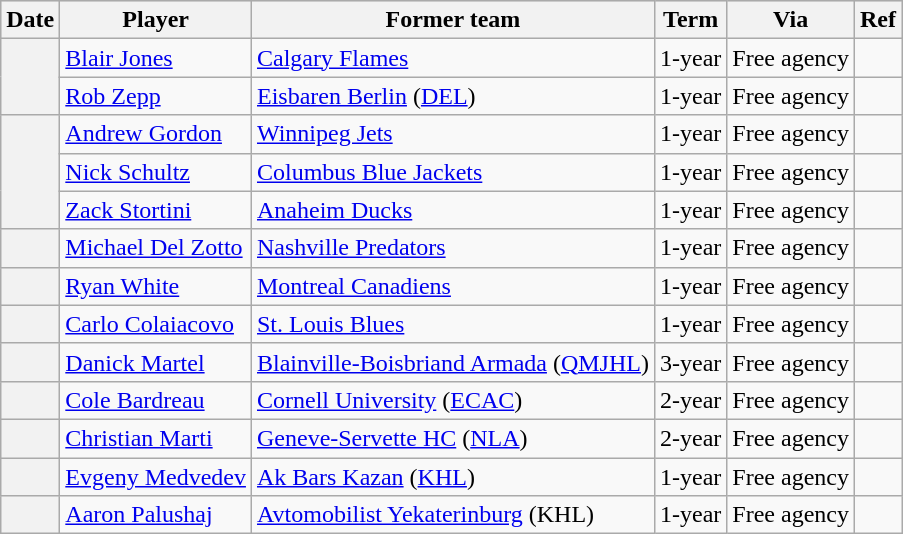<table class="wikitable plainrowheaders">
<tr style="background:#ddd; text-align:center;">
<th>Date</th>
<th>Player</th>
<th>Former team</th>
<th>Term</th>
<th>Via</th>
<th>Ref</th>
</tr>
<tr>
<th scope="row" rowspan=2></th>
<td><a href='#'>Blair Jones</a></td>
<td><a href='#'>Calgary Flames</a></td>
<td>1-year</td>
<td>Free agency</td>
<td></td>
</tr>
<tr>
<td><a href='#'>Rob Zepp</a></td>
<td><a href='#'>Eisbaren Berlin</a> (<a href='#'>DEL</a>)</td>
<td>1-year</td>
<td>Free agency</td>
<td></td>
</tr>
<tr>
<th scope="row" rowspan=3></th>
<td><a href='#'>Andrew Gordon</a></td>
<td><a href='#'>Winnipeg Jets</a></td>
<td>1-year</td>
<td>Free agency</td>
<td></td>
</tr>
<tr>
<td><a href='#'>Nick Schultz</a></td>
<td><a href='#'>Columbus Blue Jackets</a></td>
<td>1-year</td>
<td>Free agency</td>
<td></td>
</tr>
<tr>
<td><a href='#'>Zack Stortini</a></td>
<td><a href='#'>Anaheim Ducks</a></td>
<td>1-year</td>
<td>Free agency</td>
<td></td>
</tr>
<tr>
<th scope="row"></th>
<td><a href='#'>Michael Del Zotto</a></td>
<td><a href='#'>Nashville Predators</a></td>
<td>1-year</td>
<td>Free agency</td>
<td></td>
</tr>
<tr>
<th scope="row"></th>
<td><a href='#'>Ryan White</a></td>
<td><a href='#'>Montreal Canadiens</a></td>
<td>1-year</td>
<td>Free agency</td>
<td></td>
</tr>
<tr>
<th scope="row"></th>
<td><a href='#'>Carlo Colaiacovo</a></td>
<td><a href='#'>St. Louis Blues</a></td>
<td>1-year</td>
<td>Free agency</td>
<td></td>
</tr>
<tr>
<th scope="row"></th>
<td><a href='#'>Danick Martel</a></td>
<td><a href='#'>Blainville-Boisbriand Armada</a> (<a href='#'>QMJHL</a>)</td>
<td>3-year</td>
<td>Free agency</td>
<td></td>
</tr>
<tr>
<th scope="row"></th>
<td><a href='#'>Cole Bardreau</a></td>
<td><a href='#'>Cornell University</a> (<a href='#'>ECAC</a>)</td>
<td>2-year</td>
<td>Free agency</td>
<td></td>
</tr>
<tr>
<th scope="row"></th>
<td><a href='#'>Christian Marti</a></td>
<td><a href='#'>Geneve-Servette HC</a> (<a href='#'>NLA</a>)</td>
<td>2-year</td>
<td>Free agency</td>
<td></td>
</tr>
<tr>
<th scope="row"></th>
<td><a href='#'>Evgeny Medvedev</a></td>
<td><a href='#'>Ak Bars Kazan</a> (<a href='#'>KHL</a>)</td>
<td>1-year</td>
<td>Free agency</td>
<td></td>
</tr>
<tr>
<th scope="row"></th>
<td><a href='#'>Aaron Palushaj</a></td>
<td><a href='#'>Avtomobilist Yekaterinburg</a> (KHL)</td>
<td>1-year</td>
<td>Free agency</td>
<td></td>
</tr>
</table>
